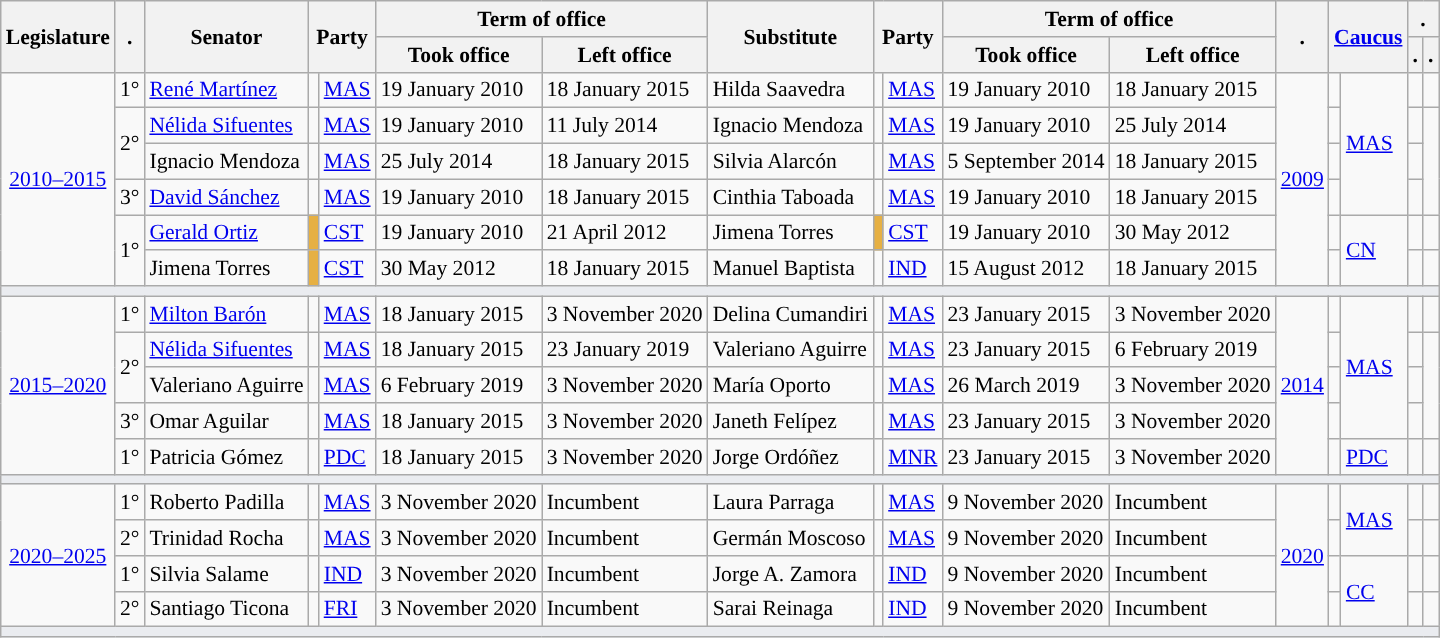<table class="wikitable" style="font-size: 90%;">
<tr>
<th rowspan=2>Legislature</th>
<th rowspan=2>.</th>
<th rowspan=2>Senator</th>
<th rowspan=2 colspan=2>Party</th>
<th colspan=2>Term of office</th>
<th rowspan=2>Substitute</th>
<th rowspan=2 colspan=2>Party</th>
<th colspan=2>Term of office</th>
<th rowspan=2>.</th>
<th rowspan=2 colspan=2><a href='#'>Caucus</a></th>
<th colspan=2>.</th>
</tr>
<tr>
<th>Took office</th>
<th>Left office</th>
<th>Took office</th>
<th>Left office</th>
<th>.</th>
<th>.</th>
</tr>
<tr>
<td style="text-align:center;" rowspan=6><a href='#'>2010–2015</a><br></td>
<td>1°</td>
<td><a href='#'>René Martínez</a></td>
<td style="background-color:"></td>
<td><a href='#'>MAS</a></td>
<td>19 January 2010</td>
<td>18 January 2015</td>
<td>Hilda Saavedra</td>
<td style="background-color:"></td>
<td><a href='#'>MAS</a></td>
<td>19 January 2010</td>
<td>18 January 2015</td>
<td rowspan=6><a href='#'>2009</a></td>
<td style="background-color:"></td>
<td rowspan=4><a href='#'>MAS</a></td>
<td></td>
<td></td>
</tr>
<tr>
<td rowspan=2>2°</td>
<td><a href='#'>Nélida Sifuentes</a></td>
<td style="background-color:"></td>
<td><a href='#'>MAS</a></td>
<td>19 January 2010</td>
<td>11 July 2014</td>
<td>Ignacio Mendoza</td>
<td style="background-color:"></td>
<td><a href='#'>MAS</a></td>
<td>19 January 2010</td>
<td>25 July 2014</td>
<td></td>
<td></td>
</tr>
<tr>
<td>Ignacio Mendoza</td>
<td style="background-color:"></td>
<td><a href='#'>MAS</a></td>
<td>25 July 2014</td>
<td>18 January 2015</td>
<td>Silvia Alarcón</td>
<td style="background-color:"></td>
<td><a href='#'>MAS</a></td>
<td>5 September 2014</td>
<td>18 January 2015</td>
<td></td>
<td></td>
</tr>
<tr>
<td>3°</td>
<td><a href='#'>David Sánchez</a></td>
<td style="background-color:"></td>
<td><a href='#'>MAS</a></td>
<td>19 January 2010</td>
<td>18 January 2015</td>
<td>Cinthia Taboada</td>
<td style="background-color:"></td>
<td><a href='#'>MAS</a></td>
<td>19 January 2010</td>
<td>18 January 2015</td>
<td></td>
<td></td>
</tr>
<tr>
<td rowspan=2>1°</td>
<td><a href='#'>Gerald Ortiz</a></td>
<td style="background-color:#E6B043;"></td>
<td><a href='#'>CST</a></td>
<td>19 January 2010</td>
<td>21 April 2012</td>
<td>Jimena Torres</td>
<td style="background-color:#E6B043;"></td>
<td><a href='#'>CST</a></td>
<td>19 January 2010</td>
<td>30 May 2012</td>
<td style="background-color:"></td>
<td rowspan=2><a href='#'>CN</a></td>
<td></td>
<td></td>
</tr>
<tr>
<td>Jimena Torres</td>
<td style="background-color:#E6B043;"></td>
<td><a href='#'>CST</a></td>
<td>30 May 2012</td>
<td>18 January 2015</td>
<td>Manuel Baptista</td>
<td style="background-color:"></td>
<td><a href='#'>IND</a></td>
<td>15 August 2012</td>
<td>18 January 2015</td>
<td></td>
<td></td>
</tr>
<tr>
<td colspan=17 bgcolor="#EAECF0"></td>
</tr>
<tr>
<td style="text-align:center;" rowspan=5><a href='#'>2015–2020</a><br></td>
<td>1°</td>
<td><a href='#'>Milton Barón</a></td>
<td style="background-color:"></td>
<td><a href='#'>MAS</a></td>
<td>18 January 2015</td>
<td>3 November 2020</td>
<td>Delina Cumandiri</td>
<td style="background-color:"></td>
<td><a href='#'>MAS</a></td>
<td>23 January 2015</td>
<td>3 November 2020</td>
<td rowspan=5><a href='#'>2014</a></td>
<td style="background-color:"></td>
<td rowspan=4><a href='#'>MAS</a></td>
<td></td>
<td></td>
</tr>
<tr>
<td rowspan=2>2°</td>
<td><a href='#'>Nélida Sifuentes</a></td>
<td style="background-color:"></td>
<td><a href='#'>MAS</a></td>
<td>18 January 2015</td>
<td>23 January 2019</td>
<td>Valeriano Aguirre</td>
<td style="background-color:"></td>
<td><a href='#'>MAS</a></td>
<td>23 January 2015</td>
<td>6 February 2019</td>
<td></td>
<td></td>
</tr>
<tr>
<td>Valeriano Aguirre</td>
<td style="background-color:"></td>
<td><a href='#'>MAS</a></td>
<td>6 February 2019</td>
<td>3 November 2020</td>
<td>María Oporto</td>
<td style="background-color:"></td>
<td><a href='#'>MAS</a></td>
<td>26 March 2019</td>
<td>3 November 2020</td>
<td></td>
<td></td>
</tr>
<tr>
<td>3°</td>
<td>Omar Aguilar</td>
<td style="background-color:"></td>
<td><a href='#'>MAS</a></td>
<td>18 January 2015</td>
<td>3 November 2020</td>
<td>Janeth Felípez</td>
<td style="background-color:"></td>
<td><a href='#'>MAS</a></td>
<td>23 January 2015</td>
<td>3 November 2020</td>
<td></td>
<td></td>
</tr>
<tr>
<td>1°</td>
<td>Patricia Gómez</td>
<td style="background-color:"></td>
<td><a href='#'>PDC</a></td>
<td>18 January 2015</td>
<td>3 November 2020</td>
<td>Jorge Ordóñez</td>
<td style="background-color:"></td>
<td><a href='#'>MNR</a></td>
<td>23 January 2015</td>
<td>3 November 2020</td>
<td style="background-color:"></td>
<td><a href='#'>PDC</a></td>
<td></td>
<td></td>
</tr>
<tr>
<td colspan=17 bgcolor="#EAECF0"></td>
</tr>
<tr>
<td style="text-align:center;" rowspan=4><a href='#'>2020–2025</a><br></td>
<td>1°</td>
<td>Roberto Padilla</td>
<td style="background-color:"></td>
<td><a href='#'>MAS</a></td>
<td>3 November 2020</td>
<td>Incumbent</td>
<td>Laura Parraga</td>
<td style="background-color:"></td>
<td><a href='#'>MAS</a></td>
<td>9 November 2020</td>
<td>Incumbent</td>
<td rowspan=4><a href='#'>2020</a></td>
<td style="background-color:"></td>
<td rowspan=2><a href='#'>MAS</a></td>
<td></td>
<td></td>
</tr>
<tr>
<td>2°</td>
<td>Trinidad Rocha</td>
<td style="background-color:"></td>
<td><a href='#'>MAS</a></td>
<td>3 November 2020</td>
<td>Incumbent</td>
<td>Germán Moscoso</td>
<td style="background-color:"></td>
<td><a href='#'>MAS</a></td>
<td>9 November 2020</td>
<td>Incumbent</td>
<td></td>
<td></td>
</tr>
<tr>
<td>1°</td>
<td>Silvia Salame</td>
<td style="background-color:"></td>
<td><a href='#'>IND</a></td>
<td>3 November 2020</td>
<td>Incumbent</td>
<td>Jorge A. Zamora</td>
<td style="background-color:"></td>
<td><a href='#'>IND</a></td>
<td>9 November 2020</td>
<td>Incumbent</td>
<td style="background-color:"></td>
<td rowspan=2><a href='#'>CC</a></td>
<td></td>
<td></td>
</tr>
<tr>
<td>2°</td>
<td>Santiago Ticona</td>
<td style="background-color:"></td>
<td><a href='#'>FRI</a></td>
<td>3 November 2020</td>
<td>Incumbent</td>
<td>Sarai Reinaga</td>
<td style="background-color:"></td>
<td><a href='#'>IND</a></td>
<td>9 November 2020</td>
<td>Incumbent</td>
<td></td>
<td></td>
</tr>
<tr>
<td colspan=17 bgcolor="#EAECF0"></td>
</tr>
</table>
